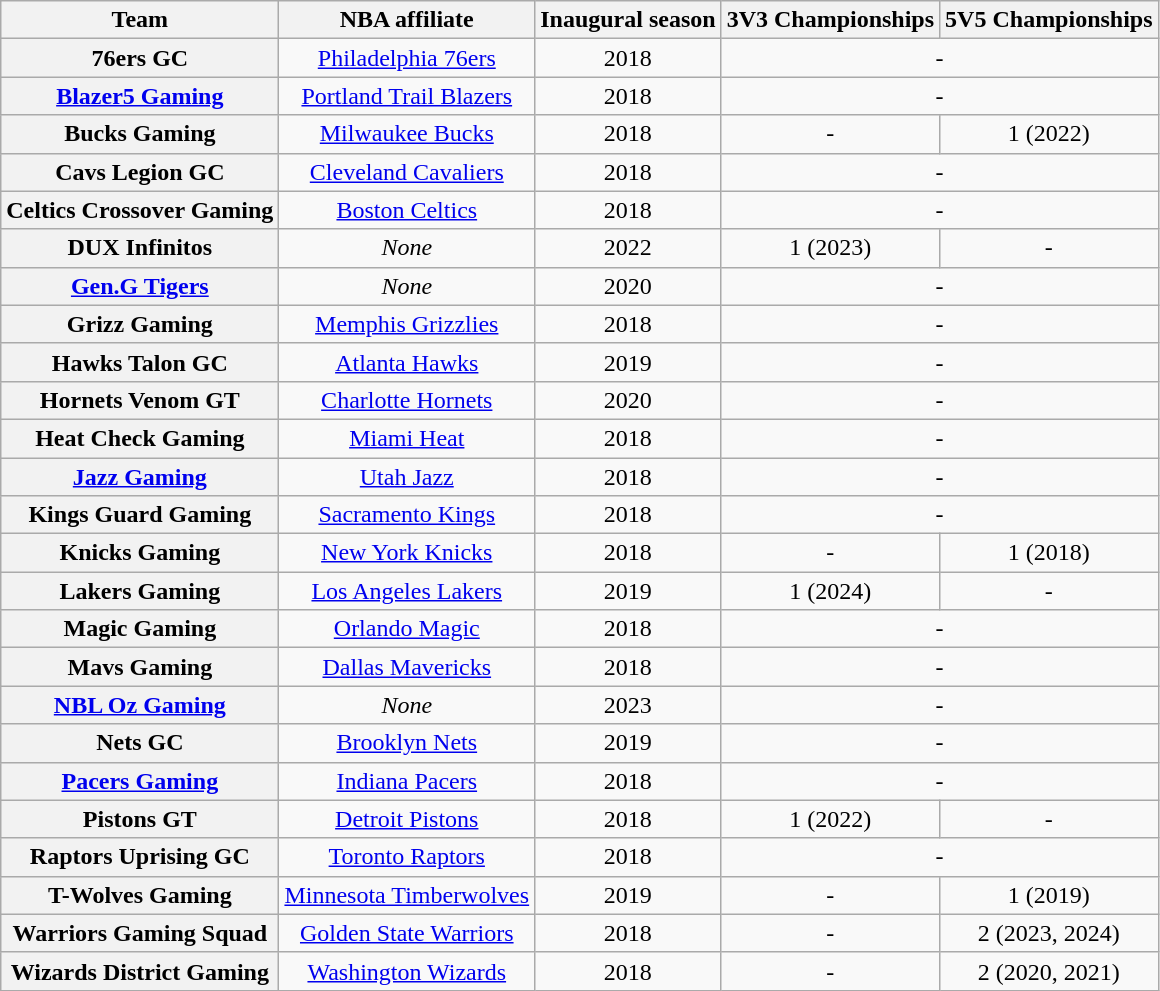<table class="wikitable notsortable plainrowheaders" style="text-align:center">
<tr>
<th scope="col">Team</th>
<th scope="col">NBA affiliate</th>
<th scope="col">Inaugural season</th>
<th scope="col">3V3 Championships</th>
<th scope="col">5V5 Championships</th>
</tr>
<tr>
<th scope="row">76ers GC</th>
<td><a href='#'>Philadelphia 76ers</a></td>
<td>2018</td>
<td colspan="2">-</td>
</tr>
<tr>
<th scope="row"><a href='#'>Blazer5 Gaming</a></th>
<td><a href='#'>Portland Trail Blazers</a></td>
<td>2018</td>
<td colspan="2">-</td>
</tr>
<tr>
<th scope="row">Bucks Gaming</th>
<td><a href='#'>Milwaukee Bucks</a></td>
<td>2018</td>
<td>-</td>
<td>1 (2022)</td>
</tr>
<tr>
<th scope="row">Cavs Legion GC</th>
<td><a href='#'>Cleveland Cavaliers</a></td>
<td>2018</td>
<td colspan="2">-</td>
</tr>
<tr>
<th scope="row">Celtics Crossover Gaming</th>
<td><a href='#'>Boston Celtics</a></td>
<td>2018</td>
<td colspan="2">-</td>
</tr>
<tr>
<th scope="row">DUX Infinitos</th>
<td><em>None</em></td>
<td>2022</td>
<td>1 (2023)</td>
<td>-</td>
</tr>
<tr>
<th scope="row"><a href='#'>Gen.G Tigers</a></th>
<td><em>None</em></td>
<td>2020</td>
<td colspan="2">-</td>
</tr>
<tr>
<th scope="row">Grizz Gaming</th>
<td><a href='#'>Memphis Grizzlies</a></td>
<td>2018</td>
<td colspan="2">-</td>
</tr>
<tr>
<th scope="row">Hawks Talon GC</th>
<td><a href='#'>Atlanta Hawks</a></td>
<td>2019</td>
<td colspan="2">-</td>
</tr>
<tr>
<th scope="row">Hornets Venom GT</th>
<td><a href='#'>Charlotte Hornets</a></td>
<td>2020</td>
<td colspan="2">-</td>
</tr>
<tr>
<th scope="row">Heat Check Gaming</th>
<td><a href='#'>Miami Heat</a></td>
<td>2018</td>
<td colspan="2">-</td>
</tr>
<tr>
<th scope="row"><a href='#'>Jazz Gaming</a></th>
<td><a href='#'>Utah Jazz</a></td>
<td>2018</td>
<td colspan="2">-</td>
</tr>
<tr>
<th scope="row">Kings Guard Gaming</th>
<td><a href='#'>Sacramento Kings</a></td>
<td>2018</td>
<td colspan="2">-</td>
</tr>
<tr>
<th scope="row">Knicks Gaming</th>
<td><a href='#'>New York Knicks</a></td>
<td>2018</td>
<td>-</td>
<td>1 (2018)</td>
</tr>
<tr>
<th scope="row">Lakers Gaming</th>
<td><a href='#'>Los Angeles Lakers</a></td>
<td>2019</td>
<td>1 (2024)</td>
<td>-</td>
</tr>
<tr>
<th scope="row">Magic Gaming</th>
<td><a href='#'>Orlando Magic</a></td>
<td>2018</td>
<td colspan="2">-</td>
</tr>
<tr>
<th scope="row">Mavs Gaming</th>
<td><a href='#'>Dallas Mavericks</a></td>
<td>2018</td>
<td colspan="2">-</td>
</tr>
<tr>
<th scope="row"><a href='#'>NBL Oz Gaming</a></th>
<td><em>None</em></td>
<td>2023</td>
<td colspan="2">-</td>
</tr>
<tr>
<th scope="row">Nets GC</th>
<td><a href='#'>Brooklyn Nets</a></td>
<td>2019</td>
<td colspan="2">-</td>
</tr>
<tr>
<th scope="row"><a href='#'>Pacers Gaming</a></th>
<td><a href='#'>Indiana Pacers</a></td>
<td>2018</td>
<td colspan="2">-</td>
</tr>
<tr>
<th scope="row">Pistons GT</th>
<td><a href='#'>Detroit Pistons</a></td>
<td>2018</td>
<td>1 (2022)</td>
<td>-</td>
</tr>
<tr>
<th scope="row">Raptors Uprising GC</th>
<td><a href='#'>Toronto Raptors</a></td>
<td>2018</td>
<td colspan="2">-</td>
</tr>
<tr>
<th scope="row">T-Wolves Gaming</th>
<td><a href='#'>Minnesota Timberwolves</a></td>
<td>2019</td>
<td>-</td>
<td>1 (2019)</td>
</tr>
<tr>
<th scope="row">Warriors Gaming Squad</th>
<td><a href='#'>Golden State Warriors</a></td>
<td>2018</td>
<td>-</td>
<td>2 (2023, 2024)</td>
</tr>
<tr>
<th scope="row">Wizards District Gaming</th>
<td><a href='#'>Washington Wizards</a></td>
<td>2018</td>
<td>-</td>
<td>2 (2020, 2021)</td>
</tr>
</table>
